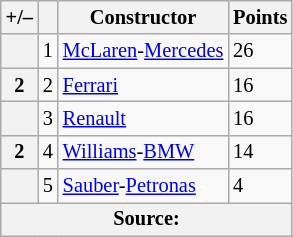<table class="wikitable" style="font-size: 85%;">
<tr>
<th scope="col">+/–</th>
<th scope="col"></th>
<th scope="col">Constructor</th>
<th scope="col">Points</th>
</tr>
<tr>
<th scope="row"></th>
<td align="center">1</td>
<td> <a href='#'>McLaren</a>-<a href='#'>Mercedes</a></td>
<td>26</td>
</tr>
<tr>
<th scope="row"> 2</th>
<td align="center">2</td>
<td> <a href='#'>Ferrari</a></td>
<td>16</td>
</tr>
<tr>
<th scope="row"></th>
<td align="center">3</td>
<td> <a href='#'>Renault</a></td>
<td>16</td>
</tr>
<tr>
<th scope="row"> 2</th>
<td align="center">4</td>
<td> <a href='#'>Williams</a>-<a href='#'>BMW</a></td>
<td>14</td>
</tr>
<tr>
<th scope="row"></th>
<td align="center">5</td>
<td> <a href='#'>Sauber</a>-<a href='#'>Petronas</a></td>
<td>4</td>
</tr>
<tr>
<th colspan=4>Source: </th>
</tr>
</table>
